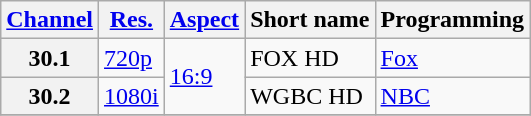<table class="wikitable">
<tr>
<th scope = "col"><a href='#'>Channel</a></th>
<th scope = "col"><a href='#'>Res.</a></th>
<th scope = "col"><a href='#'>Aspect</a></th>
<th scope = "col">Short name</th>
<th scope = "col">Programming</th>
</tr>
<tr>
<th scope = "row">30.1</th>
<td><a href='#'>720p</a></td>
<td rowspan=2><a href='#'>16:9</a></td>
<td>FOX HD</td>
<td><a href='#'>Fox</a></td>
</tr>
<tr>
<th scope = "row">30.2</th>
<td><a href='#'>1080i</a></td>
<td>WGBC HD</td>
<td><a href='#'>NBC</a></td>
</tr>
<tr>
</tr>
</table>
